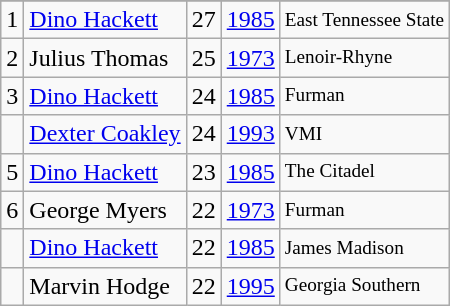<table class="wikitable">
<tr>
</tr>
<tr>
<td>1</td>
<td><a href='#'>Dino Hackett</a></td>
<td>27</td>
<td><a href='#'>1985</a></td>
<td style="font-size:80%;">East Tennessee State</td>
</tr>
<tr>
<td>2</td>
<td>Julius Thomas</td>
<td>25</td>
<td><a href='#'>1973</a></td>
<td style="font-size:80%;">Lenoir-Rhyne</td>
</tr>
<tr>
<td>3</td>
<td><a href='#'>Dino Hackett</a></td>
<td>24</td>
<td><a href='#'>1985</a></td>
<td style="font-size:80%;">Furman</td>
</tr>
<tr>
<td></td>
<td><a href='#'>Dexter Coakley</a></td>
<td>24</td>
<td><a href='#'>1993</a></td>
<td style="font-size:80%;">VMI</td>
</tr>
<tr>
<td>5</td>
<td><a href='#'>Dino Hackett</a></td>
<td>23</td>
<td><a href='#'>1985</a></td>
<td style="font-size:80%;">The Citadel</td>
</tr>
<tr>
<td>6</td>
<td>George Myers</td>
<td>22</td>
<td><a href='#'>1973</a></td>
<td style="font-size:80%;">Furman</td>
</tr>
<tr>
<td></td>
<td><a href='#'>Dino Hackett</a></td>
<td>22</td>
<td><a href='#'>1985</a></td>
<td style="font-size:80%;">James Madison</td>
</tr>
<tr>
<td></td>
<td>Marvin Hodge</td>
<td>22</td>
<td><a href='#'>1995</a></td>
<td style="font-size:80%;">Georgia Southern</td>
</tr>
</table>
